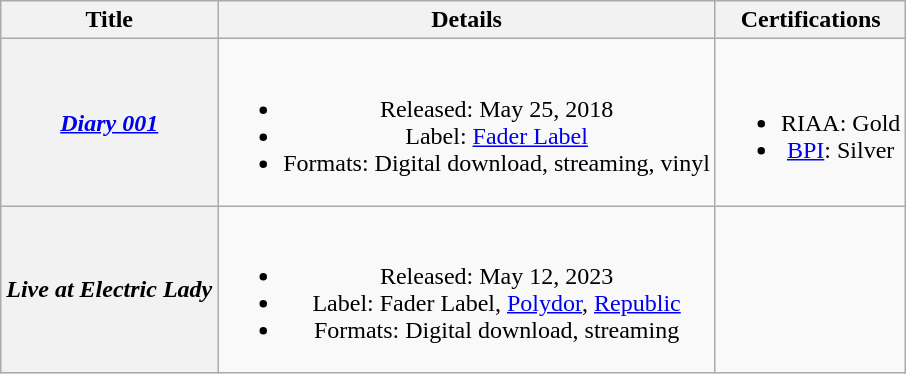<table class="wikitable plainrowheaders" style="text-align:center;">
<tr>
<th scope="col">Title</th>
<th scope="col">Details</th>
<th scope="col">Certifications</th>
</tr>
<tr>
<th scope="row"><em><a href='#'>Diary 001</a></em></th>
<td><br><ul><li>Released: May 25, 2018</li><li>Label: <a href='#'>Fader Label</a></li><li>Formats: Digital download, streaming, vinyl</li></ul></td>
<td><br><ul><li>RIAA: Gold</li><li><a href='#'>BPI</a>: Silver</li></ul></td>
</tr>
<tr>
<th scope="row"><em>Live at Electric Lady</em></th>
<td><br><ul><li>Released: May 12, 2023</li><li>Label: Fader Label, <a href='#'>Polydor</a>, <a href='#'>Republic</a></li><li>Formats: Digital download, streaming</li></ul></td>
<td></td>
</tr>
</table>
